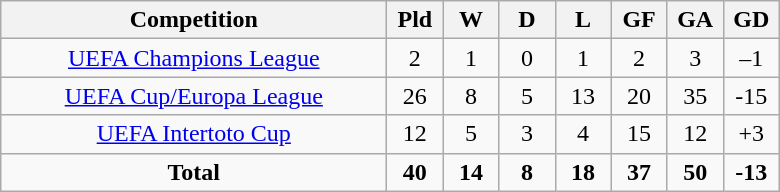<table class="wikitable" style="text-align: center;">
<tr>
<th width="250">Competition</th>
<th width="30">Pld</th>
<th width="30">W</th>
<th width="30">D</th>
<th width="30">L</th>
<th width="30">GF</th>
<th width="30">GA</th>
<th width="30">GD</th>
</tr>
<tr>
<td><a href='#'>UEFA Champions League</a></td>
<td>2</td>
<td>1</td>
<td>0</td>
<td>1</td>
<td>2</td>
<td>3</td>
<td>–1</td>
</tr>
<tr>
<td><a href='#'>UEFA Cup/Europa League</a></td>
<td>26</td>
<td>8</td>
<td>5</td>
<td>13</td>
<td>20</td>
<td>35</td>
<td>-15</td>
</tr>
<tr>
<td><a href='#'>UEFA Intertoto Cup</a></td>
<td>12</td>
<td>5</td>
<td>3</td>
<td>4</td>
<td>15</td>
<td>12</td>
<td>+3</td>
</tr>
<tr>
<td><strong>Total</strong></td>
<td><strong>40</strong></td>
<td><strong>14</strong></td>
<td><strong>8</strong></td>
<td><strong>18</strong></td>
<td><strong>37</strong></td>
<td><strong>50</strong></td>
<td><strong>-13</strong></td>
</tr>
</table>
